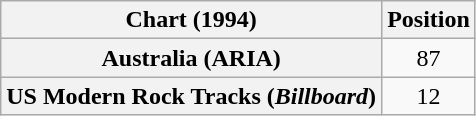<table class="wikitable plainrowheaders" style="text-align:center">
<tr>
<th>Chart (1994)</th>
<th>Position</th>
</tr>
<tr>
<th scope="row">Australia (ARIA)</th>
<td>87</td>
</tr>
<tr>
<th scope="row">US Modern Rock Tracks (<em>Billboard</em>)</th>
<td>12</td>
</tr>
</table>
